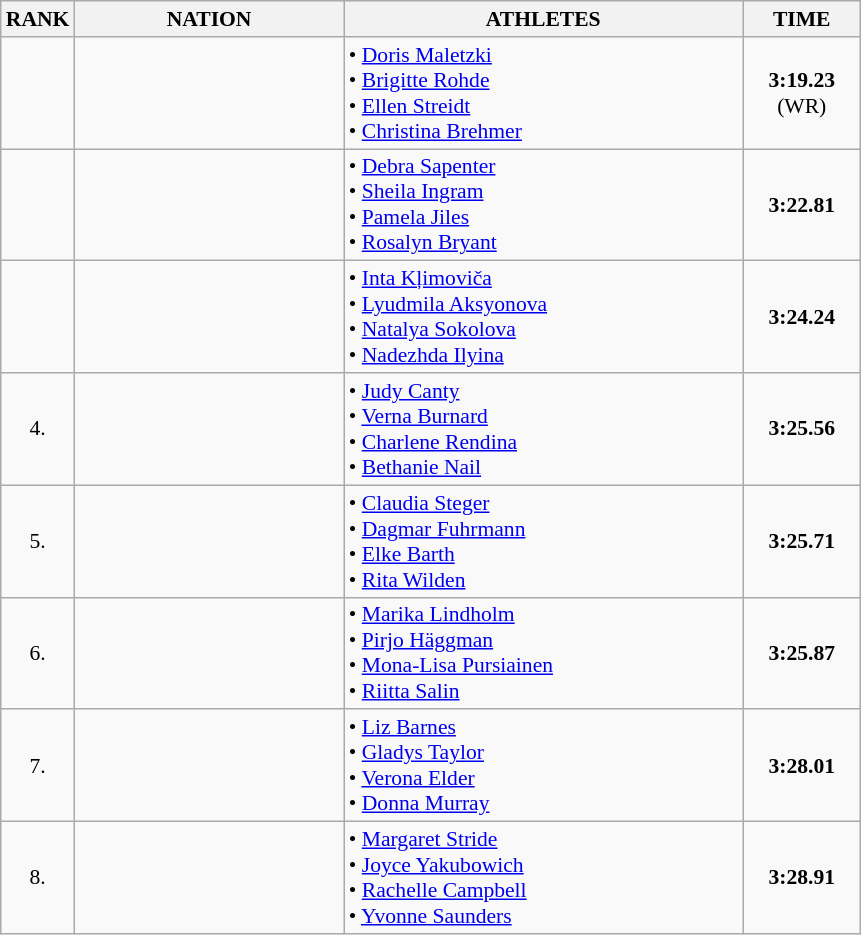<table class="wikitable" style="border-collapse: collapse; font-size: 90%;">
<tr>
<th>RANK</th>
<th style="width: 12em">NATION</th>
<th style="width: 18em">ATHLETES</th>
<th style="width: 5em">TIME</th>
</tr>
<tr>
<td align="center"></td>
<td align="center"></td>
<td>• <a href='#'>Doris Maletzki</a><br>• <a href='#'>Brigitte Rohde</a><br>• <a href='#'>Ellen Streidt</a><br>• <a href='#'>Christina Brehmer</a></td>
<td align="center"><strong>3:19.23</strong><br>(WR)</td>
</tr>
<tr>
<td align="center"></td>
<td align="center"></td>
<td>• <a href='#'>Debra Sapenter</a><br>• <a href='#'>Sheila Ingram</a><br>• <a href='#'>Pamela Jiles</a><br>• <a href='#'>Rosalyn Bryant</a></td>
<td align="center"><strong>3:22.81</strong></td>
</tr>
<tr>
<td align="center"></td>
<td align="center"></td>
<td>• <a href='#'>Inta Kļimoviča</a><br>• <a href='#'>Lyudmila Aksyonova</a><br>• <a href='#'>Natalya Sokolova</a><br>• <a href='#'>Nadezhda Ilyina</a></td>
<td align="center"><strong>3:24.24</strong></td>
</tr>
<tr>
<td align="center">4.</td>
<td align="center"></td>
<td>• <a href='#'>Judy Canty</a><br>• <a href='#'>Verna Burnard</a><br>• <a href='#'>Charlene Rendina</a><br>• <a href='#'>Bethanie Nail</a></td>
<td align="center"><strong>3:25.56</strong></td>
</tr>
<tr>
<td align="center">5.</td>
<td align="center"></td>
<td>• <a href='#'>Claudia Steger</a><br>• <a href='#'>Dagmar Fuhrmann</a><br>• <a href='#'>Elke Barth</a><br>• <a href='#'>Rita Wilden</a></td>
<td align="center"><strong>3:25.71</strong></td>
</tr>
<tr>
<td align="center">6.</td>
<td align="center"></td>
<td>• <a href='#'>Marika Lindholm</a><br>• <a href='#'>Pirjo Häggman</a><br>• <a href='#'>Mona-Lisa Pursiainen</a><br>• <a href='#'>Riitta Salin</a></td>
<td align="center"><strong>3:25.87</strong></td>
</tr>
<tr>
<td align="center">7.</td>
<td align="center"></td>
<td>• <a href='#'>Liz Barnes</a><br>• <a href='#'>Gladys Taylor</a><br>• <a href='#'>Verona Elder</a><br>• <a href='#'>Donna Murray</a></td>
<td align="center"><strong>3:28.01</strong></td>
</tr>
<tr>
<td align="center">8.</td>
<td align="center"></td>
<td>• <a href='#'>Margaret Stride</a><br>• <a href='#'>Joyce Yakubowich</a><br>• <a href='#'>Rachelle Campbell</a><br>• <a href='#'>Yvonne Saunders</a></td>
<td align="center"><strong>3:28.91</strong></td>
</tr>
</table>
